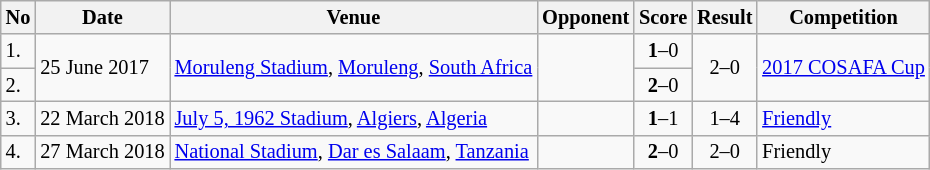<table class="wikitable" style="font-size:85%;">
<tr>
<th>No</th>
<th>Date</th>
<th>Venue</th>
<th>Opponent</th>
<th>Score</th>
<th>Result</th>
<th>Competition</th>
</tr>
<tr>
<td>1.</td>
<td rowspan="2">25 June 2017</td>
<td rowspan="2"><a href='#'>Moruleng Stadium</a>, <a href='#'>Moruleng</a>, <a href='#'>South Africa</a></td>
<td rowspan="2"></td>
<td align=center><strong>1</strong>–0</td>
<td rowspan="2" style="text-align:center">2–0</td>
<td rowspan="2"><a href='#'>2017 COSAFA Cup</a></td>
</tr>
<tr>
<td>2.</td>
<td align=center><strong>2</strong>–0</td>
</tr>
<tr>
<td>3.</td>
<td>22 March 2018</td>
<td><a href='#'>July 5, 1962 Stadium</a>, <a href='#'>Algiers</a>, <a href='#'>Algeria</a></td>
<td></td>
<td align=center><strong>1</strong>–1</td>
<td align=center>1–4</td>
<td><a href='#'>Friendly</a></td>
</tr>
<tr>
<td>4.</td>
<td>27 March 2018</td>
<td><a href='#'>National Stadium</a>, <a href='#'>Dar es Salaam</a>, <a href='#'>Tanzania</a></td>
<td></td>
<td align=center><strong>2</strong>–0</td>
<td align=center>2–0</td>
<td>Friendly</td>
</tr>
</table>
